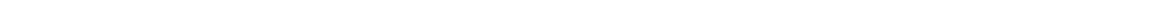<table style="width:88%; text-align:center;">
<tr style="color:white;">
<td style="background:"><strong>30</strong></td>
<td style="background:"><strong>2</strong></td>
<td style="background:"><strong>2</strong></td>
<td style="background:"><strong>29</strong></td>
</tr>
</table>
